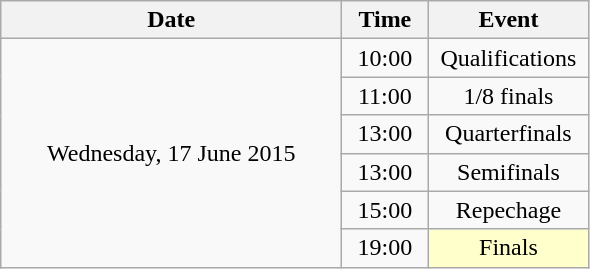<table class = "wikitable" style="text-align:center;">
<tr>
<th width=220>Date</th>
<th width=50>Time</th>
<th width=100>Event</th>
</tr>
<tr>
<td rowspan=6>Wednesday, 17 June 2015</td>
<td>10:00</td>
<td>Qualifications</td>
</tr>
<tr>
<td>11:00</td>
<td>1/8 finals</td>
</tr>
<tr>
<td>13:00</td>
<td>Quarterfinals</td>
</tr>
<tr>
<td>13:00</td>
<td>Semifinals</td>
</tr>
<tr>
<td>15:00</td>
<td>Repechage</td>
</tr>
<tr>
<td>19:00</td>
<td bgcolor=ffffcc>Finals</td>
</tr>
</table>
